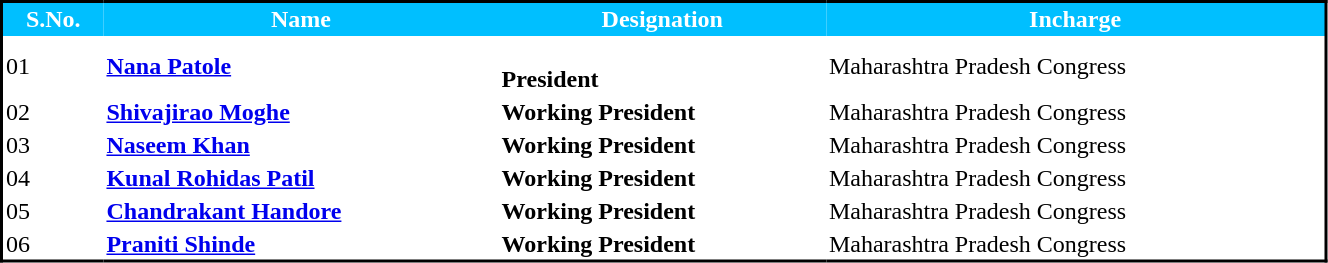<table class="sortable" cellspacing="0" cellpadding="2" style="border-collapse: collapse; border: 2px #000000 solid; font-size: x-big; width:70%; border:1">
<tr style="background-color:#00BFFF; color:white">
<th>S.No.</th>
<th>Name</th>
<th>Designation</th>
<th>Incharge</th>
</tr>
<tr>
<td>01</td>
<td><strong><a href='#'>Nana Patole</a></strong></td>
<td><br><strong>President</strong></td>
<td>Maharashtra Pradesh Congress</td>
</tr>
<tr>
<td>02</td>
<td><strong><a href='#'>Shivajirao Moghe</a></strong></td>
<td><strong>Working President</strong><br></td>
<td>Maharashtra Pradesh Congress</td>
</tr>
<tr>
<td>03</td>
<td><strong><a href='#'>Naseem Khan</a></strong></td>
<td><strong>Working President</strong><br></td>
<td>Maharashtra Pradesh Congress</td>
</tr>
<tr>
<td>04</td>
<td><strong><a href='#'>Kunal Rohidas Patil</a></strong></td>
<td><strong>Working President</strong><br></td>
<td>Maharashtra Pradesh Congress</td>
</tr>
<tr>
<td>05</td>
<td><strong><a href='#'>Chandrakant Handore</a></strong></td>
<td><strong>Working President</strong><br></td>
<td>Maharashtra Pradesh Congress</td>
</tr>
<tr>
<td>06</td>
<td><strong><a href='#'>Praniti Shinde</a></strong></td>
<td><strong>Working President</strong><br></td>
<td>Maharashtra Pradesh Congress</td>
</tr>
<tr>
</tr>
</table>
